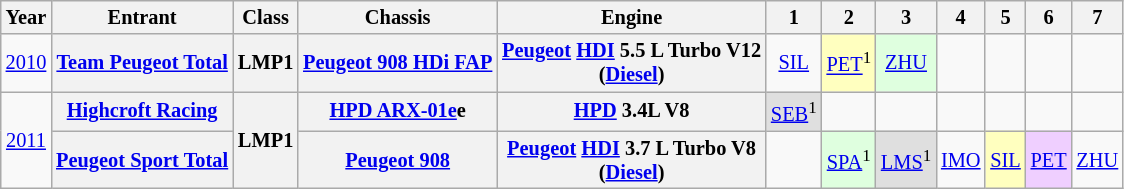<table class="wikitable" style="text-align:center; font-size:85%;">
<tr>
<th>Year</th>
<th>Entrant</th>
<th>Class</th>
<th>Chassis</th>
<th>Engine</th>
<th>1</th>
<th>2</th>
<th>3</th>
<th>4</th>
<th>5</th>
<th>6</th>
<th>7</th>
</tr>
<tr>
<td><a href='#'>2010</a></td>
<th nowrap><a href='#'>Team Peugeot Total</a></th>
<th>LMP1</th>
<th nowrap><a href='#'>Peugeot 908 HDi FAP</a></th>
<th nowrap><a href='#'>Peugeot</a> <a href='#'>HDI</a> 5.5 L Turbo V12<br>(<a href='#'>Diesel</a>)</th>
<td><a href='#'>SIL</a></td>
<td style="background:#FFFFBF;"><a href='#'>PET</a><sup>1</sup><br></td>
<td style="background:#DFFFDF;"><a href='#'>ZHU</a><br></td>
<td></td>
<td></td>
<td></td>
<td></td>
</tr>
<tr>
<td rowspan=2><a href='#'>2011</a></td>
<th nowrap><a href='#'>Highcroft Racing</a></th>
<th rowspan=2>LMP1</th>
<th nowrap><a href='#'>HPD ARX-01e</a>e</th>
<th nowrap><a href='#'>HPD</a> 3.4L V8</th>
<td style="background:#DFDFDF;"><a href='#'>SEB</a><sup>1</sup><br></td>
<td></td>
<td></td>
<td></td>
<td></td>
<td></td>
<td></td>
</tr>
<tr>
<th nowrap><a href='#'>Peugeot Sport Total</a></th>
<th nowrap><a href='#'>Peugeot 908</a></th>
<th nowrap><a href='#'>Peugeot</a> <a href='#'>HDI</a> 3.7 L Turbo V8<br>(<a href='#'>Diesel</a>)</th>
<td></td>
<td style="background:#DFFFDF;"><a href='#'>SPA</a><sup>1</sup><br></td>
<td style="background:#DFDFDF;"><a href='#'>LMS</a><sup>1</sup><br></td>
<td><a href='#'>IMO</a></td>
<td style="background:#FFFFBF;"><a href='#'>SIL</a><br></td>
<td style="background:#EFCFFF;"><a href='#'>PET</a><br></td>
<td><a href='#'>ZHU</a></td>
</tr>
</table>
